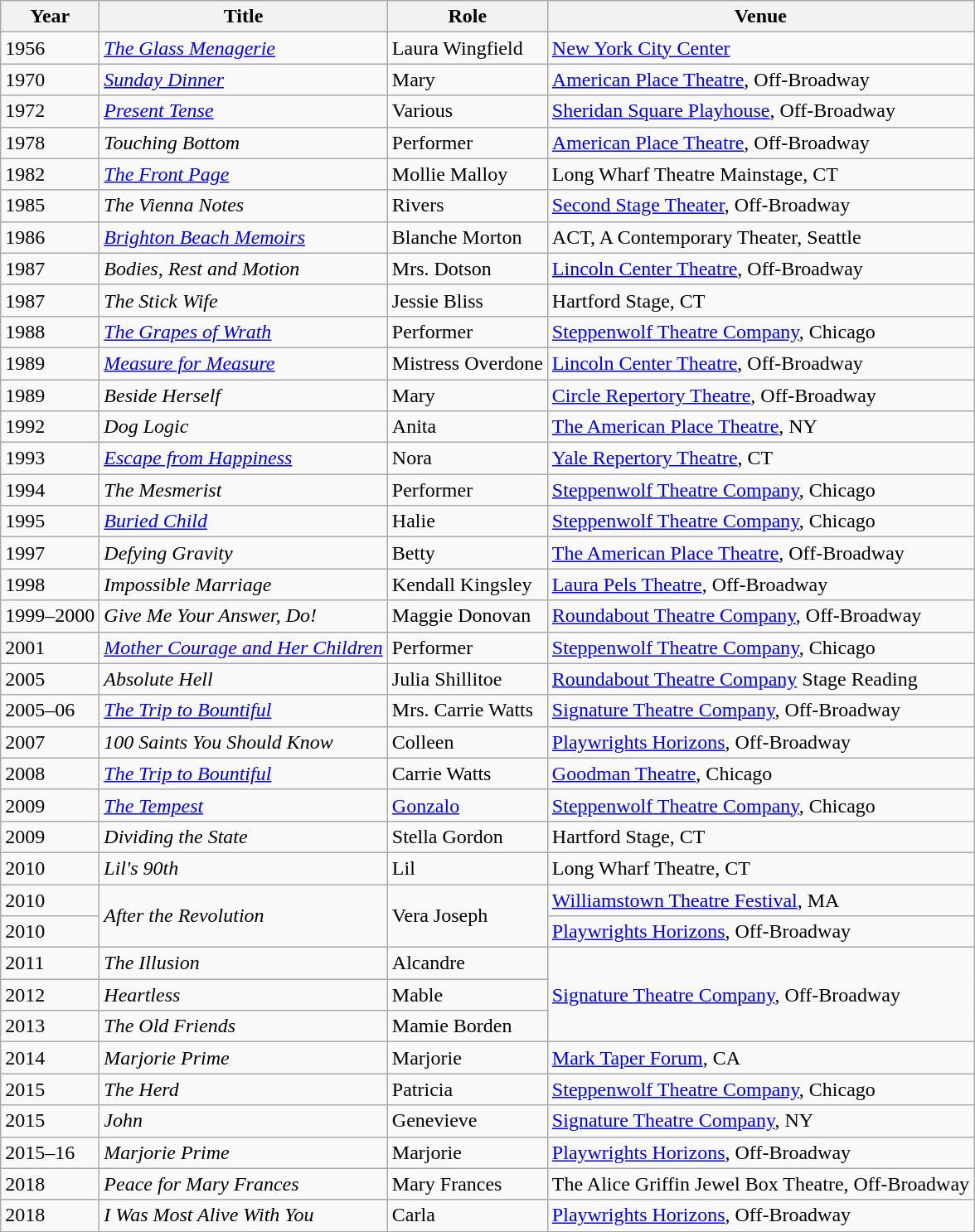<table class="wikitable sortable">
<tr>
<th>Year</th>
<th>Title</th>
<th>Role</th>
<th>Venue</th>
</tr>
<tr>
<td>1956</td>
<td><em><a href='#'>The Glass Menagerie</a></em></td>
<td>Laura Wingfield</td>
<td><a href='#'>New York City Center</a></td>
</tr>
<tr>
<td>1970</td>
<td><em><a href='#'>Sunday Dinner</a></em></td>
<td>Mary</td>
<td><a href='#'>American Place Theatre</a>, Off-Broadway</td>
</tr>
<tr>
<td>1972</td>
<td><em><a href='#'>Present Tense</a></em></td>
<td>Various</td>
<td><a href='#'>Sheridan Square Playhouse</a>, Off-Broadway</td>
</tr>
<tr>
<td>1978</td>
<td><em>Touching Bottom</em></td>
<td>Performer</td>
<td><a href='#'>American Place Theatre</a>, Off-Broadway</td>
</tr>
<tr>
<td>1982</td>
<td><em><a href='#'>The Front Page</a></em></td>
<td>Mollie Malloy</td>
<td>Long Wharf Theatre Mainstage, CT</td>
</tr>
<tr>
<td>1985</td>
<td><em>The Vienna Notes</em></td>
<td>Rivers</td>
<td><a href='#'>Second Stage Theater</a>, Off-Broadway</td>
</tr>
<tr>
<td>1986</td>
<td><em><a href='#'>Brighton Beach Memoirs</a></em></td>
<td>Blanche Morton</td>
<td>ACT, A Contemporary Theater, Seattle</td>
</tr>
<tr>
<td>1987</td>
<td><em>Bodies, Rest and Motion</em></td>
<td>Mrs. Dotson</td>
<td><a href='#'>Lincoln Center Theatre</a>, Off-Broadway</td>
</tr>
<tr>
<td>1987</td>
<td><em>The Stick Wife</em></td>
<td>Jessie Bliss</td>
<td>Hartford Stage, CT</td>
</tr>
<tr>
<td>1988</td>
<td><em><a href='#'>The Grapes of Wrath</a></em></td>
<td>Performer</td>
<td><a href='#'>Steppenwolf Theatre Company</a>, Chicago</td>
</tr>
<tr>
<td>1989</td>
<td><em><a href='#'>Measure for Measure</a></em></td>
<td>Mistress Overdone</td>
<td><a href='#'>Lincoln Center Theatre</a>, Off-Broadway</td>
</tr>
<tr>
<td>1989</td>
<td><em>Beside Herself</em></td>
<td>Mary</td>
<td><a href='#'>Circle Repertory Theatre</a>, Off-Broadway</td>
</tr>
<tr>
<td>1992</td>
<td><em>Dog Logic</em></td>
<td>Anita</td>
<td><a href='#'>The American Place Theatre</a>, NY</td>
</tr>
<tr>
<td>1993</td>
<td><em><a href='#'>Escape from Happiness</a></em></td>
<td>Nora</td>
<td><a href='#'>Yale Repertory Theatre</a>, CT</td>
</tr>
<tr>
<td>1994</td>
<td><em>The Mesmerist</em></td>
<td>Performer</td>
<td><a href='#'>Steppenwolf Theatre Company</a>, Chicago</td>
</tr>
<tr>
<td>1995</td>
<td><em><a href='#'>Buried Child</a></em></td>
<td>Halie</td>
<td><a href='#'>Steppenwolf Theatre Company</a>, Chicago</td>
</tr>
<tr>
<td>1997</td>
<td><em>Defying Gravity</em></td>
<td>Betty</td>
<td><a href='#'>The American Place Theatre</a>, Off-Broadway</td>
</tr>
<tr>
<td>1998</td>
<td><em>Impossible Marriage</em></td>
<td>Kendall Kingsley</td>
<td><a href='#'>Laura Pels Theatre</a>, Off-Broadway</td>
</tr>
<tr>
<td>1999–2000</td>
<td><em>Give Me Your Answer, Do!</em></td>
<td>Maggie Donovan</td>
<td><a href='#'>Roundabout Theatre Company</a>, Off-Broadway</td>
</tr>
<tr>
<td>2001</td>
<td><em><a href='#'>Mother Courage and Her Children</a></em></td>
<td>Performer</td>
<td><a href='#'>Steppenwolf Theatre Company</a>, Chicago</td>
</tr>
<tr>
<td>2005</td>
<td><em>Absolute Hell</em></td>
<td>Julia Shillitoe</td>
<td><a href='#'>Roundabout Theatre Company</a> Stage Reading</td>
</tr>
<tr>
<td>2005–06</td>
<td><em><a href='#'>The Trip to Bountiful</a></em></td>
<td>Mrs. Carrie Watts</td>
<td><a href='#'>Signature Theatre Company</a>, Off-Broadway</td>
</tr>
<tr>
<td>2007</td>
<td><em>100 Saints You Should Know</em></td>
<td>Colleen</td>
<td><a href='#'>Playwrights Horizons</a>, Off-Broadway</td>
</tr>
<tr>
<td>2008</td>
<td><em><a href='#'>The Trip to Bountiful</a></em></td>
<td>Carrie Watts</td>
<td><a href='#'>Goodman Theatre</a>, Chicago</td>
</tr>
<tr>
<td>2009</td>
<td><em><a href='#'>The Tempest</a></em></td>
<td><a href='#'>Gonzalo</a></td>
<td><a href='#'>Steppenwolf Theatre Company</a>, Chicago</td>
</tr>
<tr>
<td>2009</td>
<td><em>Dividing the State</em></td>
<td>Stella Gordon</td>
<td>Hartford Stage, CT</td>
</tr>
<tr>
<td>2010</td>
<td><em>Lil's 90th</em></td>
<td>Lil</td>
<td>Long Wharf Theatre, CT</td>
</tr>
<tr>
<td>2010</td>
<td rowspan=2><em>After the Revolution</em></td>
<td rowspan=2>Vera Joseph</td>
<td><a href='#'>Williamstown Theatre Festival</a>, MA</td>
</tr>
<tr>
<td>2010</td>
<td><a href='#'>Playwrights Horizons</a>, Off-Broadway</td>
</tr>
<tr>
<td>2011</td>
<td><em>The Illusion</em></td>
<td>Alcandre</td>
<td rowspan=3><a href='#'>Signature Theatre Company</a>, Off-Broadway</td>
</tr>
<tr>
<td>2012</td>
<td><em>Heartless</em></td>
<td>Mable</td>
</tr>
<tr>
<td>2013</td>
<td><em>The Old Friends</em></td>
<td>Mamie Borden</td>
</tr>
<tr>
<td>2014</td>
<td><em>Marjorie Prime</em></td>
<td>Marjorie</td>
<td><a href='#'>Mark Taper Forum</a>, CA</td>
</tr>
<tr>
<td>2015</td>
<td><em>The Herd</em></td>
<td>Patricia</td>
<td><a href='#'>Steppenwolf Theatre Company</a>, Chicago</td>
</tr>
<tr>
<td>2015</td>
<td><em>John</em></td>
<td>Genevieve</td>
<td><a href='#'>Signature Theatre Company</a>, NY</td>
</tr>
<tr>
<td>2015–16</td>
<td><em>Marjorie Prime</em></td>
<td>Marjorie</td>
<td><a href='#'>Playwrights Horizons</a>, Off-Broadway</td>
</tr>
<tr>
<td>2018</td>
<td><em>Peace for Mary Frances</em></td>
<td>Mary Frances</td>
<td>The Alice Griffin Jewel Box Theatre, Off-Broadway</td>
</tr>
<tr>
<td>2018</td>
<td><em>I Was Most Alive With You</em></td>
<td>Carla</td>
<td><a href='#'>Playwrights Horizons</a>, Off-Broadway</td>
</tr>
<tr>
</tr>
</table>
